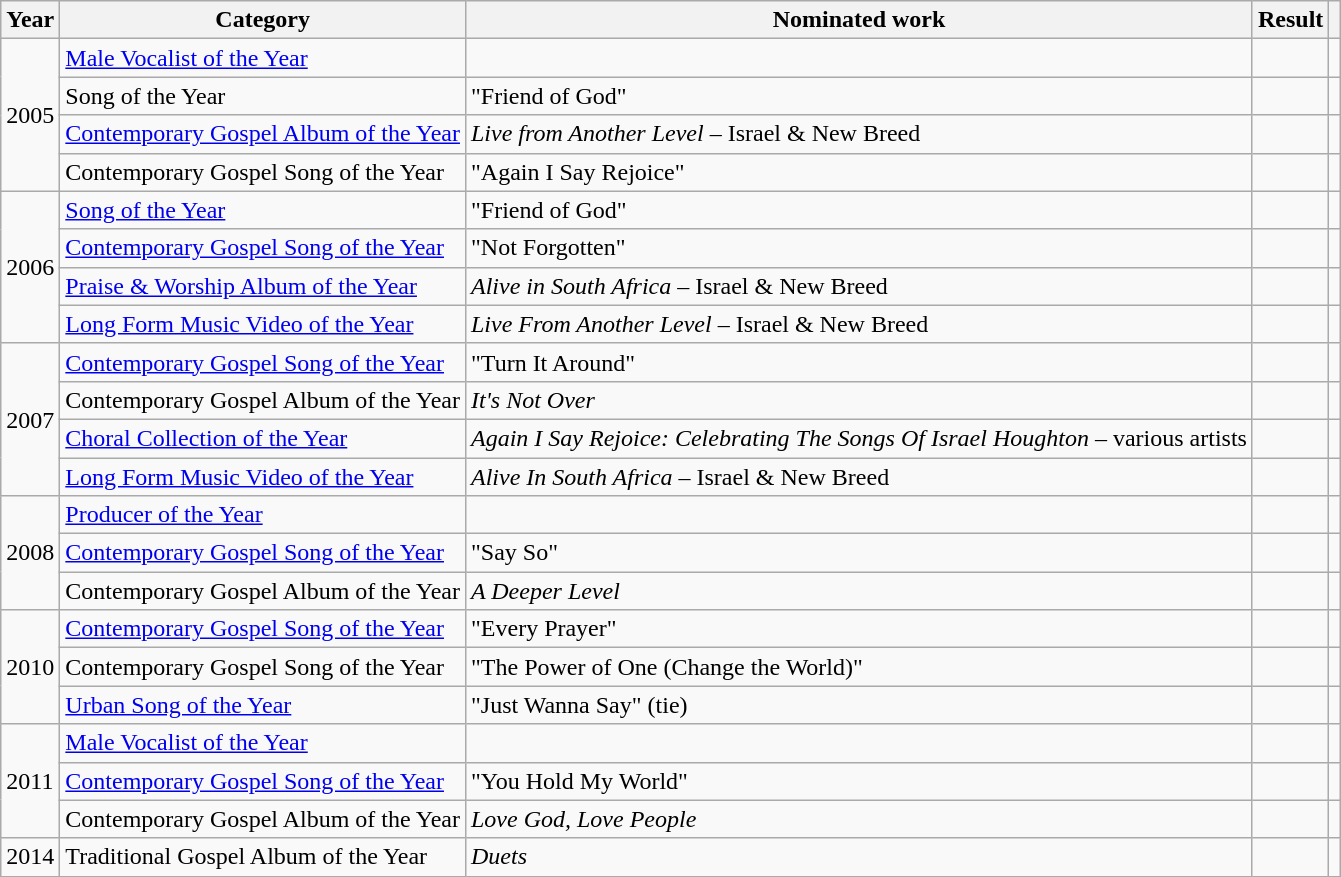<table class="wikitable sortable">
<tr>
<th>Year</th>
<th>Category</th>
<th>Nominated work</th>
<th>Result</th>
<th class="unsortable"></th>
</tr>
<tr>
<td rowspan="4">2005</td>
<td><a href='#'>Male Vocalist of the Year</a></td>
<td></td>
<td></td>
<td align="center"></td>
</tr>
<tr>
<td>Song of the Year</td>
<td>"Friend of God"</td>
<td></td>
<td></td>
</tr>
<tr>
<td><a href='#'>Contemporary Gospel Album of the Year</a></td>
<td><em>Live from Another Level</em> – Israel & New Breed</td>
<td></td>
<td align="center"></td>
</tr>
<tr>
<td>Contemporary Gospel Song of the Year</td>
<td>"Again I Say Rejoice"</td>
<td></td>
<td align="center"></td>
</tr>
<tr>
<td rowspan="4">2006</td>
<td><a href='#'>Song of the Year</a></td>
<td>"Friend of God"</td>
<td></td>
<td align="center"></td>
</tr>
<tr>
<td><a href='#'>Contemporary Gospel Song of the Year</a></td>
<td>"Not Forgotten"</td>
<td></td>
<td align="center"></td>
</tr>
<tr>
<td><a href='#'>Praise & Worship Album of the Year</a></td>
<td><em>Alive in South Africa</em> – Israel & New Breed</td>
<td></td>
<td align="center"></td>
</tr>
<tr>
<td><a href='#'>Long Form Music Video of the Year</a></td>
<td><em>Live From Another Level</em> – Israel & New Breed</td>
<td></td>
<td align="center"></td>
</tr>
<tr>
<td rowspan="4">2007</td>
<td><a href='#'>Contemporary Gospel Song of the Year</a></td>
<td>"Turn It Around"</td>
<td></td>
<td align="center"></td>
</tr>
<tr>
<td>Contemporary Gospel Album of the Year</td>
<td><em>It's Not Over</em></td>
<td></td>
<td align="center"></td>
</tr>
<tr>
<td><a href='#'>Choral Collection of the Year</a></td>
<td><em>Again I Say Rejoice: Celebrating The Songs Of Israel Houghton</em> – various artists</td>
<td></td>
<td align="center"></td>
</tr>
<tr>
<td><a href='#'>Long Form Music Video of the Year</a></td>
<td><em>Alive In South Africa</em> – Israel & New Breed</td>
<td></td>
<td align="center"></td>
</tr>
<tr>
<td rowspan="3">2008</td>
<td><a href='#'>Producer of the Year</a></td>
<td></td>
<td></td>
<td align="center"></td>
</tr>
<tr>
<td><a href='#'>Contemporary Gospel Song of the Year</a></td>
<td>"Say So"</td>
<td></td>
<td align="center"></td>
</tr>
<tr>
<td>Contemporary Gospel Album of the Year</td>
<td><em>A Deeper Level</em></td>
<td></td>
<td align="center"></td>
</tr>
<tr>
<td rowspan="3">2010</td>
<td><a href='#'>Contemporary Gospel Song of the Year</a></td>
<td>"Every Prayer"</td>
<td></td>
<td></td>
</tr>
<tr>
<td>Contemporary Gospel Song of the Year</td>
<td>"The Power of One (Change the World)"</td>
<td></td>
<td align="center"></td>
</tr>
<tr>
<td><a href='#'>Urban Song of the Year</a></td>
<td>"Just Wanna Say" (tie)</td>
<td></td>
<td align="center"></td>
</tr>
<tr>
<td rowspan="3">2011</td>
<td><a href='#'>Male Vocalist of the Year</a></td>
<td></td>
<td></td>
<td></td>
</tr>
<tr>
<td><a href='#'>Contemporary Gospel Song of the Year</a></td>
<td>"You Hold My World"</td>
<td></td>
<td></td>
</tr>
<tr>
<td>Contemporary Gospel Album of the Year</td>
<td><em>Love God, Love People</em></td>
<td></td>
<td align="center"></td>
</tr>
<tr>
<td>2014</td>
<td>Traditional Gospel Album of the Year</td>
<td><em>Duets</em> </td>
<td></td>
<td align="center"></td>
</tr>
</table>
